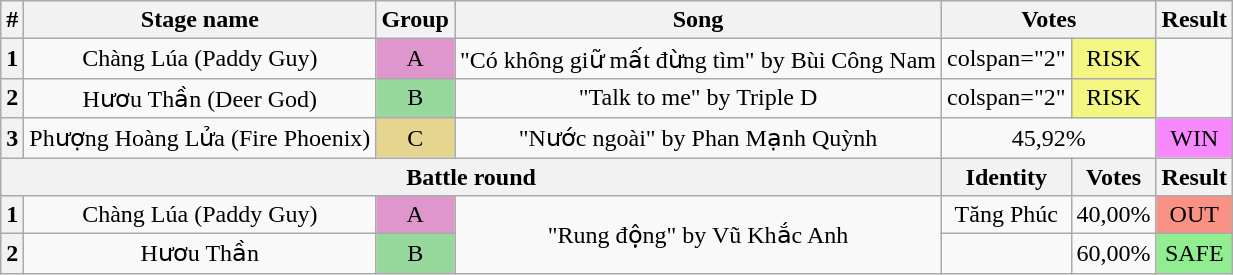<table class="wikitable plainrowheaders" style="text-align: center;">
<tr>
<th>#</th>
<th>Stage name</th>
<th>Group</th>
<th>Song</th>
<th colspan="2">Votes</th>
<th>Result</th>
</tr>
<tr>
<th>1</th>
<td>Chàng Lúa (Paddy Guy)</td>
<td bgcolor="#DE96CD">A</td>
<td>"Có không giữ mất đừng tìm" by Bùi Công Nam</td>
<td>colspan="2" </td>
<td bgcolor="#F3F781">RISK</td>
</tr>
<tr>
<th>2</th>
<td>Hươu Thần (Deer God)</td>
<td bgcolor="#97D89D">B</td>
<td>"Talk to me" by Triple D</td>
<td>colspan="2" </td>
<td bgcolor="#F3F781">RISK</td>
</tr>
<tr>
<th>3</th>
<td>Phượng Hoàng Lửa (Fire Phoenix)</td>
<td bgcolor="#E5D58E">C</td>
<td>"Nước ngoài" by Phan Mạnh Quỳnh</td>
<td colspan="2">45,92%</td>
<td bgcolor="#F888FD">WIN</td>
</tr>
<tr>
<th colspan="4">Battle round</th>
<th>Identity</th>
<th>Votes</th>
<th>Result</th>
</tr>
<tr>
<th>1</th>
<td>Chàng Lúa (Paddy Guy)</td>
<td bgcolor="#DE96CD">A</td>
<td rowspan="2">"Rung động" by Vũ Khắc Anh</td>
<td>Tăng Phúc</td>
<td>40,00%</td>
<td bgcolor="#F99185">OUT</td>
</tr>
<tr>
<th>2</th>
<td>Hươu Thần</td>
<td bgcolor="#97D89D">B</td>
<td></td>
<td>60,00%</td>
<td bgcolor=lightgreen>SAFE</td>
</tr>
</table>
